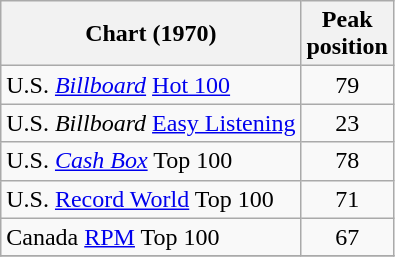<table class="wikitable sortable">
<tr>
<th>Chart (1970)</th>
<th>Peak<br>position</th>
</tr>
<tr>
<td>U.S. <em><a href='#'>Billboard</a></em> <a href='#'>Hot 100</a></td>
<td style="text-align:center;">79</td>
</tr>
<tr>
<td>U.S. <em>Billboard</em> <a href='#'>Easy Listening</a></td>
<td style="text-align:center;">23</td>
</tr>
<tr>
<td>U.S. <a href='#'><em>Cash Box</em></a> Top 100</td>
<td style="text-align:center;">78</td>
</tr>
<tr>
<td>U.S. <a href='#'>Record World</a> Top 100</td>
<td style="text-align:center;">71</td>
</tr>
<tr>
<td>Canada <a href='#'>RPM</a> Top 100</td>
<td style="text-align:center;">67</td>
</tr>
<tr>
</tr>
</table>
